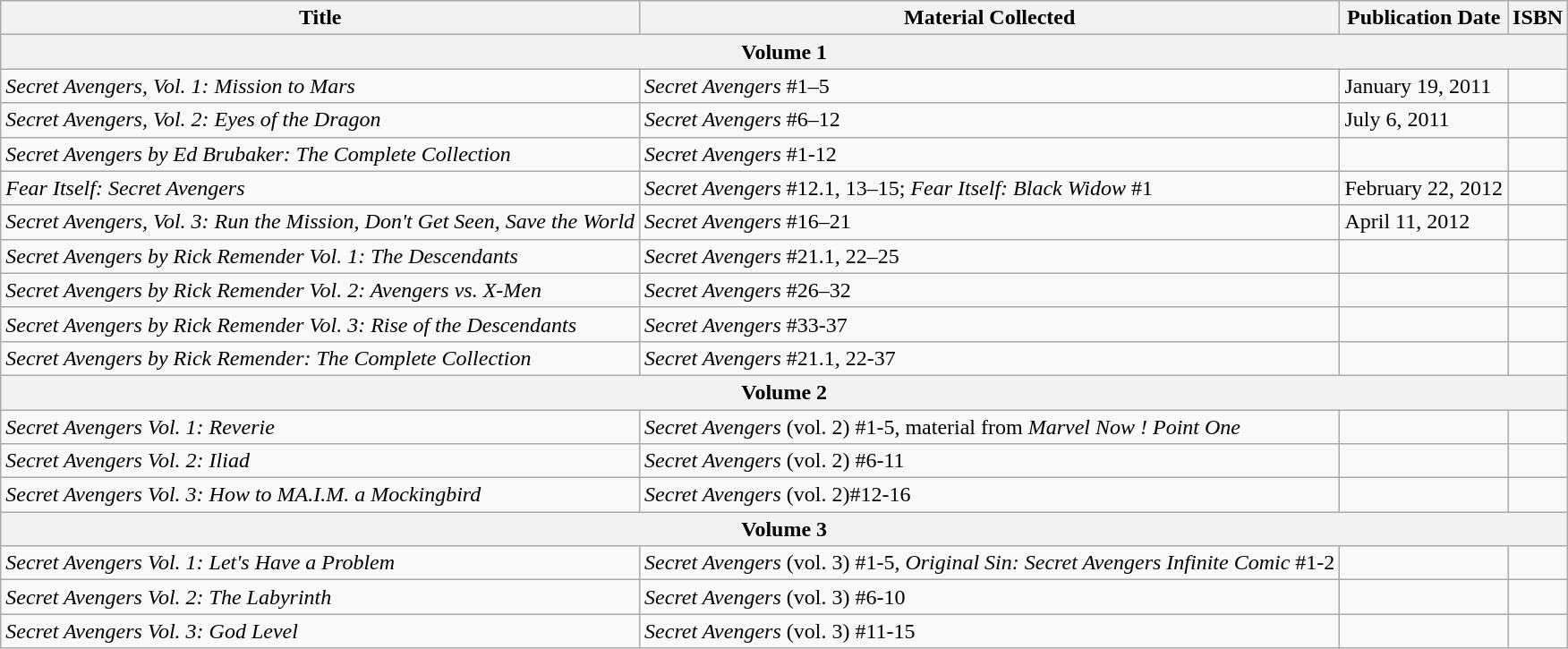<table class="wikitable sortable">
<tr>
<th>Title</th>
<th>Material Collected</th>
<th>Publication Date</th>
<th>ISBN</th>
</tr>
<tr>
<th colspan="4">Volume 1</th>
</tr>
<tr>
<td><em>Secret Avengers, Vol. 1: Mission to Mars</em></td>
<td><em>Secret Avengers</em> #1–5</td>
<td>January 19, 2011</td>
<td></td>
</tr>
<tr>
<td><em>Secret Avengers, Vol. 2: Eyes of the Dragon</em></td>
<td><em>Secret Avengers</em> #6–12</td>
<td>July 6, 2011</td>
<td></td>
</tr>
<tr>
<td><em>Secret Avengers by Ed Brubaker: The Complete Collection</em></td>
<td><em>Secret Avengers</em> #1-12</td>
<td></td>
<td></td>
</tr>
<tr>
<td><em>Fear Itself: Secret Avengers</em></td>
<td><em>Secret Avengers</em> #12.1, 13–15; <em>Fear Itself: Black Widow</em> #1</td>
<td>February 22, 2012</td>
<td></td>
</tr>
<tr>
<td><em>Secret Avengers, Vol. 3: Run the Mission, Don't Get Seen, Save the World</em></td>
<td><em>Secret Avengers</em> #16–21</td>
<td>April 11, 2012</td>
<td></td>
</tr>
<tr>
<td><em>Secret Avengers by Rick Remender Vol. 1: The Descendants</em></td>
<td><em>Secret Avengers</em> #21.1, 22–25</td>
<td></td>
<td></td>
</tr>
<tr>
<td><em>Secret Avengers by Rick Remender Vol. 2: Avengers vs. X-Men</em></td>
<td><em>Secret Avengers</em> #26–32</td>
<td></td>
<td></td>
</tr>
<tr>
<td><em>Secret Avengers by Rick Remender Vol. 3: Rise of the Descendants</em></td>
<td><em>Secret Avengers</em> #33-37</td>
<td></td>
<td></td>
</tr>
<tr>
<td><em>Secret Avengers by Rick Remender: The Complete Collection</em></td>
<td><em>Secret Avengers</em> #21.1, 22-37</td>
<td></td>
<td></td>
</tr>
<tr>
<th colspan="4">Volume 2</th>
</tr>
<tr>
<td><em>Secret Avengers Vol. 1: Reverie</em></td>
<td><em>Secret Avengers</em> (vol. 2) #1-5, material from <em>Marvel Now ! Point One</em></td>
<td></td>
<td></td>
</tr>
<tr>
<td><em>Secret Avengers Vol. 2: Iliad</em></td>
<td><em>Secret Avengers</em> (vol. 2) #6-11</td>
<td></td>
<td></td>
</tr>
<tr>
<td><em>Secret Avengers Vol. 3: How to MA.I.M. a Mockingbird</em></td>
<td><em>Secret Avengers</em> (vol. 2)#12-16</td>
<td></td>
<td></td>
</tr>
<tr>
<th colspan="4">Volume 3</th>
</tr>
<tr>
<td><em>Secret Avengers Vol. 1: Let's Have a Problem</em></td>
<td><em>Secret Avengers</em> (vol. 3) #1-5, <em>Original Sin: Secret Avengers Infinite Comic</em> #1-2</td>
<td></td>
<td></td>
</tr>
<tr>
<td><em>Secret Avengers Vol. 2: The Labyrinth</em></td>
<td><em>Secret Avengers</em> (vol. 3) #6-10</td>
<td></td>
<td></td>
</tr>
<tr>
<td><em>Secret Avengers Vol. 3: God Level</em></td>
<td><em>Secret Avengers</em> (vol. 3) #11-15</td>
<td></td>
<td></td>
</tr>
</table>
